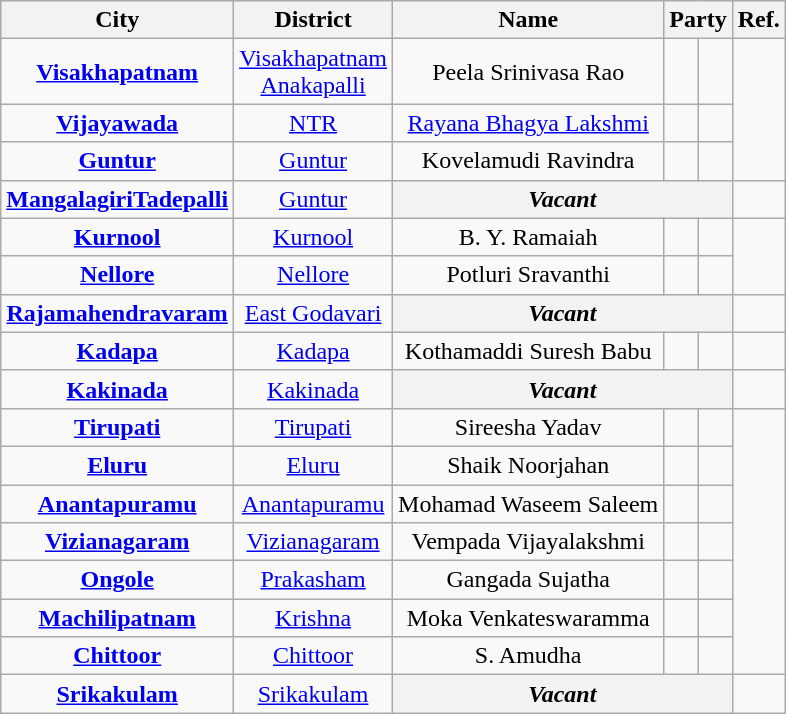<table class="wikitable sortable">
<tr>
<th>City<br></th>
<th>District</th>
<th>Name</th>
<th colspan="2" scope="col">Party</th>
<th class="unsortable">Ref.</th>
</tr>
<tr style="text-align:center;">
<td><strong><a href='#'>Visakhapatnam</a></strong><br></td>
<td><a href='#'>Visakhapatnam</a><br><a href='#'>Anakapalli</a></td>
<td>Peela Srinivasa Rao</td>
<td></td>
<td></td>
</tr>
<tr style="text-align:center;">
<td><strong><a href='#'>Vijayawada</a></strong><br></td>
<td><a href='#'>NTR</a></td>
<td><a href='#'>Rayana Bhagya Lakshmi</a></td>
<td></td>
<td></td>
</tr>
<tr style="text-align:center;">
<td><strong><a href='#'>Guntur</a></strong><br></td>
<td><a href='#'>Guntur</a></td>
<td>Kovelamudi Ravindra</td>
<td></td>
<td></td>
</tr>
<tr style="text-align:center;">
<td><strong><a href='#'>Mangalagiri</a><a href='#'>Tadepalli</a></strong><br></td>
<td><a href='#'>Guntur</a></td>
<th colspan=3><em>Vacant</em></th>
<td></td>
</tr>
<tr style="text-align:center;">
<td><strong><a href='#'>Kurnool</a></strong><br></td>
<td><a href='#'>Kurnool</a></td>
<td>B. Y. Ramaiah</td>
<td></td>
<td></td>
</tr>
<tr style="text-align:center;">
<td><strong><a href='#'>Nellore</a></strong><br></td>
<td><a href='#'>Nellore</a></td>
<td>Potluri Sravanthi</td>
<td></td>
<td></td>
</tr>
<tr style="text-align:center;">
<td><strong><a href='#'>Rajamahendravaram</a></strong><br></td>
<td><a href='#'>East Godavari</a></td>
<th colspan=3><em>Vacant</em></th>
<td></td>
</tr>
<tr style="text-align:center;">
<td><strong><a href='#'>Kadapa</a></strong><br></td>
<td><a href='#'>Kadapa</a></td>
<td>Kothamaddi Suresh Babu</td>
<td></td>
<td></td>
</tr>
<tr style="text-align:center;">
<td><strong><a href='#'>Kakinada</a></strong><br></td>
<td><a href='#'>Kakinada</a></td>
<th colspan=3><em>Vacant</em></th>
<td></td>
</tr>
<tr style="text-align:center;">
<td><strong><a href='#'>Tirupati</a></strong><br></td>
<td><a href='#'>Tirupati</a></td>
<td>Sireesha Yadav</td>
<td></td>
<td></td>
</tr>
<tr style="text-align:center;">
<td><strong><a href='#'>Eluru</a></strong><br></td>
<td><a href='#'>Eluru</a></td>
<td>Shaik Noorjahan</td>
<td></td>
<td></td>
</tr>
<tr style="text-align:center;">
<td><strong><a href='#'>Anantapuramu</a></strong><br></td>
<td><a href='#'>Anantapuramu</a></td>
<td>Mohamad Waseem Saleem</td>
<td></td>
<td></td>
</tr>
<tr style="text-align:center;">
<td><strong><a href='#'>Vizianagaram</a></strong><br></td>
<td><a href='#'>Vizianagaram</a></td>
<td>Vempada Vijayalakshmi</td>
<td></td>
<td></td>
</tr>
<tr style="text-align:center;">
<td><strong><a href='#'>Ongole</a></strong><br></td>
<td><a href='#'>Prakasham</a></td>
<td>Gangada Sujatha</td>
<td></td>
<td></td>
</tr>
<tr style="text-align:center;">
<td><strong><a href='#'>Machilipatnam</a></strong><br></td>
<td><a href='#'>Krishna</a></td>
<td>Moka Venkateswaramma</td>
<td></td>
<td></td>
</tr>
<tr style="text-align:center;">
<td><strong><a href='#'>Chittoor</a></strong><br></td>
<td><a href='#'>Chittoor</a></td>
<td>S. Amudha</td>
<td></td>
<td></td>
</tr>
<tr style="text-align:center;">
<td><strong><a href='#'>Srikakulam</a></strong><br></td>
<td><a href='#'>Srikakulam</a></td>
<th colspan=3><em>Vacant</em></th>
<td></td>
</tr>
</table>
